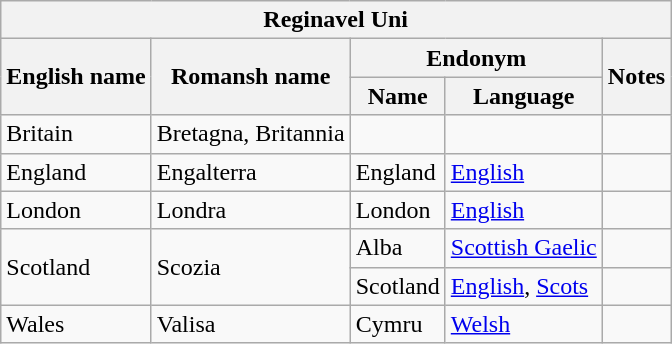<table class="wikitable sortable">
<tr>
<th colspan="5"> Reginavel Uni</th>
</tr>
<tr>
<th rowspan="2">English name</th>
<th rowspan="2">Romansh name</th>
<th colspan="2">Endonym</th>
<th rowspan="2">Notes</th>
</tr>
<tr>
<th>Name</th>
<th>Language</th>
</tr>
<tr>
<td>Britain</td>
<td>Bretagna, Britannia</td>
<td></td>
<td></td>
<td></td>
</tr>
<tr>
<td>England</td>
<td>Engalterra</td>
<td>England</td>
<td><a href='#'>English</a></td>
<td></td>
</tr>
<tr>
<td>London</td>
<td>Londra</td>
<td>London</td>
<td><a href='#'>English</a></td>
<td></td>
</tr>
<tr>
<td rowspan="2">Scotland</td>
<td rowspan="2">Scozia</td>
<td>Alba</td>
<td><a href='#'>Scottish Gaelic</a></td>
<td></td>
</tr>
<tr>
<td>Scotland</td>
<td><a href='#'>English</a>, <a href='#'>Scots</a></td>
<td></td>
</tr>
<tr>
<td>Wales</td>
<td>Valisa</td>
<td>Cymru</td>
<td><a href='#'>Welsh</a></td>
<td></td>
</tr>
</table>
